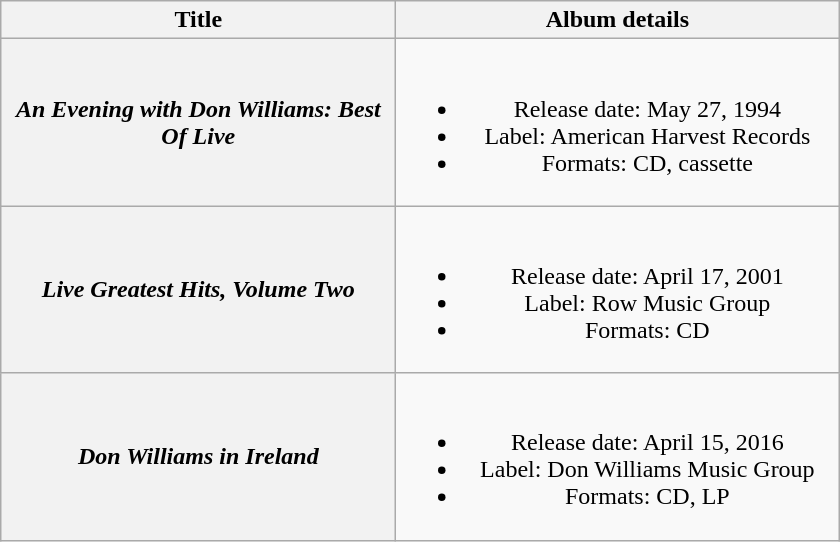<table class="wikitable plainrowheaders" style="text-align:center;">
<tr>
<th style="width:16em;">Title</th>
<th style="width:18em;">Album details</th>
</tr>
<tr>
<th scope="row"><em>An Evening with Don Williams: Best Of Live</em></th>
<td><br><ul><li>Release date: May 27, 1994</li><li>Label: American Harvest Records</li><li>Formats: CD, cassette</li></ul></td>
</tr>
<tr>
<th scope="row"><em>Live Greatest Hits, Volume Two</em></th>
<td><br><ul><li>Release date: April 17, 2001</li><li>Label: Row Music Group</li><li>Formats: CD</li></ul></td>
</tr>
<tr>
<th scope="row"><em>Don Williams in Ireland</em></th>
<td><br><ul><li>Release date: April 15, 2016</li><li>Label: Don Williams Music Group</li><li>Formats: CD, LP</li></ul></td>
</tr>
</table>
